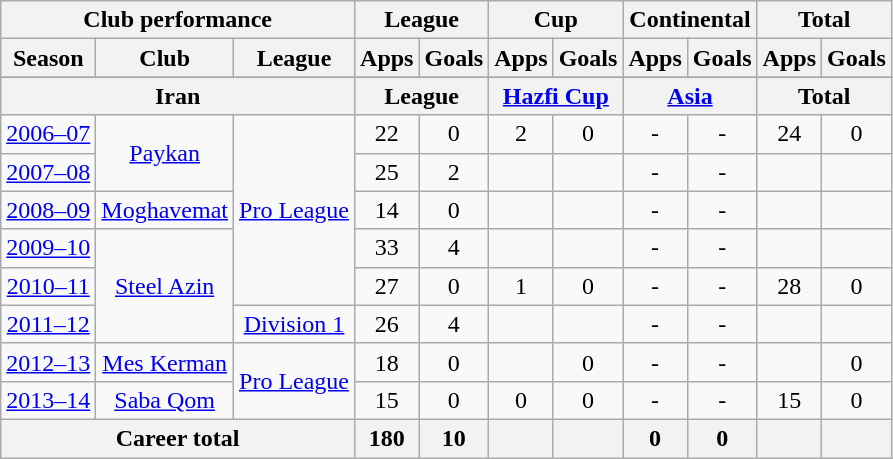<table class="wikitable" style="text-align:center">
<tr>
<th colspan=3>Club performance</th>
<th colspan=2>League</th>
<th colspan=2>Cup</th>
<th colspan=2>Continental</th>
<th colspan=2>Total</th>
</tr>
<tr>
<th>Season</th>
<th>Club</th>
<th>League</th>
<th>Apps</th>
<th>Goals</th>
<th>Apps</th>
<th>Goals</th>
<th>Apps</th>
<th>Goals</th>
<th>Apps</th>
<th>Goals</th>
</tr>
<tr>
</tr>
<tr>
<th colspan=3>Iran</th>
<th colspan=2>League</th>
<th colspan=2><a href='#'>Hazfi Cup</a></th>
<th colspan=2><a href='#'>Asia</a></th>
<th colspan=2>Total</th>
</tr>
<tr>
<td><a href='#'>2006–07</a></td>
<td rowspan="2"><a href='#'>Paykan</a></td>
<td rowspan="5"><a href='#'>Pro League</a></td>
<td>22</td>
<td>0</td>
<td>2</td>
<td>0</td>
<td>-</td>
<td>-</td>
<td>24</td>
<td>0</td>
</tr>
<tr>
<td><a href='#'>2007–08</a></td>
<td>25</td>
<td>2</td>
<td></td>
<td></td>
<td>-</td>
<td>-</td>
<td></td>
<td></td>
</tr>
<tr>
<td><a href='#'>2008–09</a></td>
<td><a href='#'>Moghavemat</a></td>
<td>14</td>
<td>0</td>
<td></td>
<td></td>
<td>-</td>
<td>-</td>
<td></td>
<td></td>
</tr>
<tr>
<td><a href='#'>2009–10</a></td>
<td rowspan="3"><a href='#'>Steel Azin</a></td>
<td>33</td>
<td>4</td>
<td></td>
<td></td>
<td>-</td>
<td>-</td>
<td></td>
<td></td>
</tr>
<tr>
<td><a href='#'>2010–11</a></td>
<td>27</td>
<td>0</td>
<td>1</td>
<td>0</td>
<td>-</td>
<td>-</td>
<td>28</td>
<td>0</td>
</tr>
<tr>
<td><a href='#'>2011–12</a></td>
<td><a href='#'>Division 1</a></td>
<td>26</td>
<td>4</td>
<td></td>
<td></td>
<td>-</td>
<td>-</td>
<td></td>
<td></td>
</tr>
<tr>
<td><a href='#'>2012–13</a></td>
<td><a href='#'>Mes Kerman</a></td>
<td rowspan="2"><a href='#'>Pro League</a></td>
<td>18</td>
<td>0</td>
<td></td>
<td>0</td>
<td>-</td>
<td>-</td>
<td></td>
<td>0</td>
</tr>
<tr>
<td><a href='#'>2013–14</a></td>
<td><a href='#'>Saba Qom</a></td>
<td>15</td>
<td>0</td>
<td>0</td>
<td>0</td>
<td>-</td>
<td>-</td>
<td>15</td>
<td>0</td>
</tr>
<tr>
<th colspan=3>Career total</th>
<th>180</th>
<th>10</th>
<th></th>
<th></th>
<th>0</th>
<th>0</th>
<th></th>
<th></th>
</tr>
</table>
